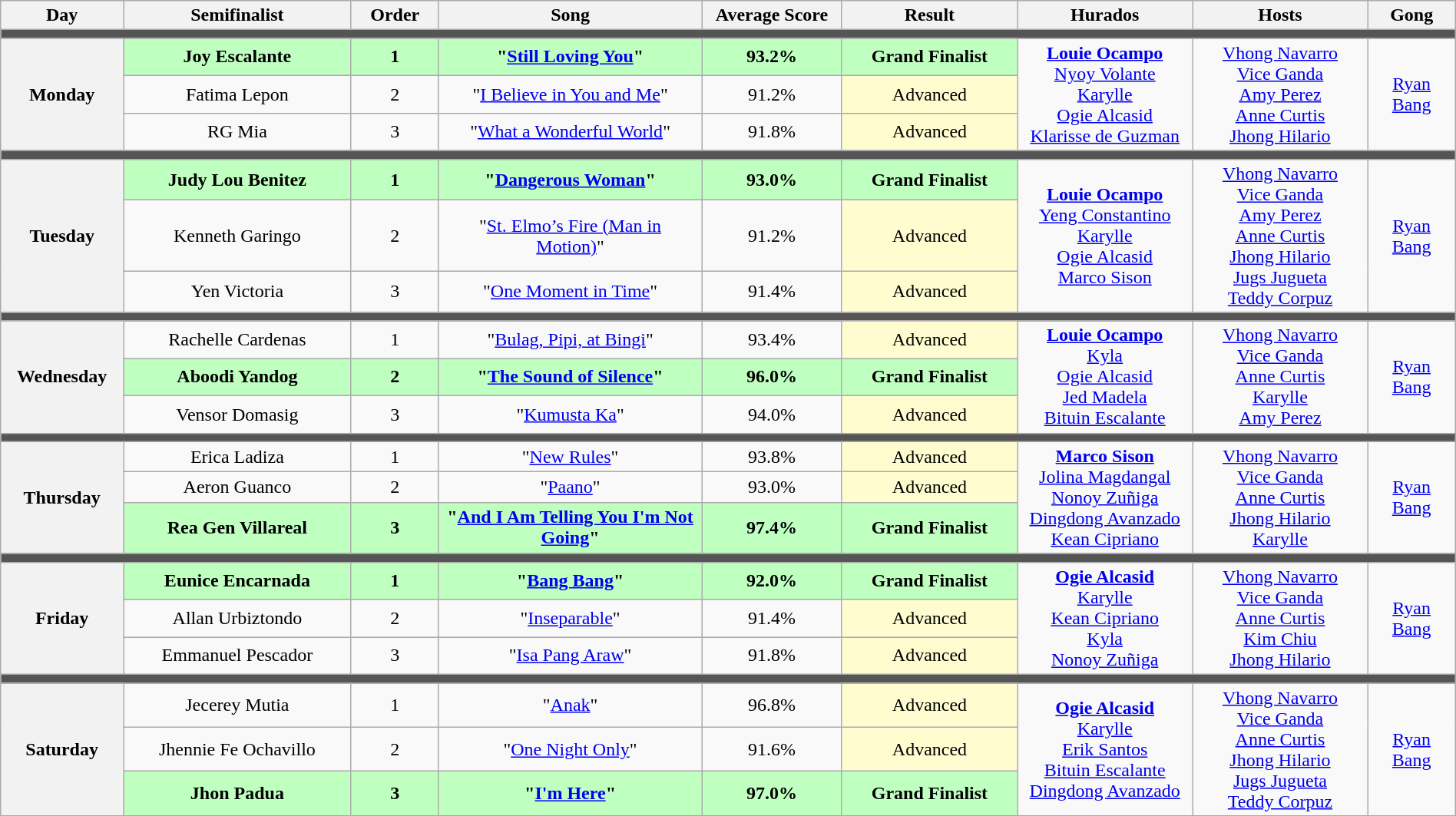<table class="wikitable" style="text-align:center; width:100%;">
<tr>
<th width="07%">Day</th>
<th width="13%">Semifinalist</th>
<th width="05%">Order</th>
<th width="15%">Song</th>
<th width="08%">Average Score</th>
<th width="10%">Result</th>
<th width="10%">Hurados</th>
<th width="10%">Hosts</th>
<th width="05%">Gong</th>
</tr>
<tr>
<th colspan="9" style="background:#555;"></th>
</tr>
<tr>
<th rowspan="3">Monday<br></th>
<td style="background:#BFFFC0;"><strong>Joy Escalante</strong></td>
<td style="background:#BFFFC0;"><strong>1</strong></td>
<td style="background:#BFFFC0;"><strong>"<a href='#'>Still Loving You</a>"</strong></td>
<td style="background:#BFFFC0;"><strong>93.2%</strong></td>
<td style="background:#BFFFC0;"><strong>Grand Finalist</strong></td>
<td rowspan="3"><strong><a href='#'>Louie Ocampo</a></strong><br><a href='#'>Nyoy Volante</a><br><a href='#'>Karylle</a><br><a href='#'>Ogie Alcasid</a><br><a href='#'>Klarisse de Guzman</a></td>
<td rowspan="3"><a href='#'>Vhong Navarro</a><br><a href='#'>Vice Ganda</a><br><a href='#'>Amy Perez</a><br><a href='#'>Anne Curtis</a><br><a href='#'>Jhong Hilario</a></td>
<td rowspan="3"><a href='#'>Ryan Bang</a></td>
</tr>
<tr>
<td>Fatima Lepon</td>
<td>2</td>
<td>"<a href='#'>I Believe in You and Me</a>"</td>
<td>91.2%</td>
<td style="background:#FFFDD0">Advanced</td>
</tr>
<tr>
<td>RG Mia</td>
<td>3</td>
<td>"<a href='#'>What a Wonderful World</a>"</td>
<td>91.8%</td>
<td style="background:#FFFDD0">Advanced</td>
</tr>
<tr>
<th colspan="9" style="background:#555;"></th>
</tr>
<tr>
<th rowspan="3">Tuesday<br></th>
<td style="background:#BFFFC0;"><strong>Judy Lou Benitez</strong></td>
<td style="background:#BFFFC0;"><strong>1</strong></td>
<td style="background:#BFFFC0;"><strong>"<a href='#'>Dangerous Woman</a>"</strong></td>
<td style="background:#BFFFC0;"><strong>93.0%</strong></td>
<td style="background:#BFFFC0;"><strong>Grand Finalist</strong></td>
<td rowspan="3"><strong><a href='#'>Louie Ocampo</a></strong><br><a href='#'>Yeng Constantino</a><br><a href='#'>Karylle</a><br><a href='#'>Ogie Alcasid</a><br><a href='#'>Marco Sison</a></td>
<td rowspan="3"><a href='#'>Vhong Navarro</a><br><a href='#'>Vice Ganda</a><br><a href='#'>Amy Perez</a><br><a href='#'>Anne Curtis</a><br><a href='#'>Jhong Hilario</a><br><a href='#'>Jugs Jugueta</a><br><a href='#'>Teddy Corpuz</a></td>
<td rowspan="3"><a href='#'>Ryan Bang</a></td>
</tr>
<tr>
<td>Kenneth Garingo</td>
<td>2</td>
<td>"<a href='#'>St. Elmo’s Fire (Man in Motion)</a>"</td>
<td>91.2%</td>
<td style="background:#FFFDD0">Advanced</td>
</tr>
<tr>
<td>Yen Victoria</td>
<td>3</td>
<td>"<a href='#'>One Moment in Time</a>"</td>
<td>91.4%</td>
<td style="background:#FFFDD0">Advanced</td>
</tr>
<tr style="background:#FFFDD0" |>
<th colspan="9" style="background:#555;"></th>
</tr>
<tr>
<th rowspan="3">Wednesday<br></th>
<td>Rachelle Cardenas</td>
<td>1</td>
<td>"<a href='#'>Bulag, Pipi, at Bingi</a>"</td>
<td>93.4%</td>
<td style="background:#FFFDD0">Advanced</td>
<td rowspan="3"><strong><a href='#'>Louie Ocampo</a></strong><br><a href='#'>Kyla</a><br><a href='#'>Ogie Alcasid</a><br><a href='#'>Jed Madela</a><br><a href='#'>Bituin Escalante</a></td>
<td rowspan="3"><a href='#'>Vhong Navarro</a><br><a href='#'>Vice Ganda</a><br><a href='#'>Anne Curtis</a><br><a href='#'>Karylle</a><br><a href='#'>Amy Perez</a></td>
<td rowspan="3"><a href='#'>Ryan Bang</a></td>
</tr>
<tr style="background:#BFFFC0;"|>
<td><strong>Aboodi Yandog</strong></td>
<td><strong>2</strong></td>
<td><strong>"<a href='#'>The Sound of Silence</a>"</strong></td>
<td><strong>96.0%</strong></td>
<td><strong>Grand Finalist</strong></td>
</tr>
<tr>
<td>Vensor Domasig</td>
<td>3</td>
<td>"<a href='#'>Kumusta Ka</a>"</td>
<td>94.0%</td>
<td style="background:#FFFDD0">Advanced</td>
</tr>
<tr>
<th colspan="9" style="background:#555;"></th>
</tr>
<tr>
<th rowspan="3">Thursday<br></th>
<td>Erica Ladiza</td>
<td>1</td>
<td>"<a href='#'>New Rules</a>"</td>
<td>93.8%</td>
<td style="background:#FFFDD0">Advanced</td>
<td rowspan="3"><strong><a href='#'>Marco Sison</a></strong><br><a href='#'>Jolina Magdangal</a><br><a href='#'>Nonoy Zuñiga</a><br><a href='#'>Dingdong Avanzado</a><br><a href='#'>Kean Cipriano</a></td>
<td rowspan="3"><a href='#'>Vhong Navarro</a><br><a href='#'>Vice Ganda</a><br><a href='#'>Anne Curtis</a><br><a href='#'>Jhong Hilario</a><br><a href='#'>Karylle</a></td>
<td rowspan="3"><a href='#'>Ryan Bang</a></td>
</tr>
<tr>
<td>Aeron Guanco</td>
<td>2</td>
<td>"<a href='#'>Paano</a>"</td>
<td>93.0%</td>
<td style="background:#FFFDD0">Advanced</td>
</tr>
<tr style="background:#BFFFC0;"|>
<td><strong>Rea Gen Villareal</strong></td>
<td><strong>3</strong></td>
<td><strong>"<a href='#'>And I Am Telling You I'm Not Going</a>"</strong></td>
<td><strong>97.4%</strong></td>
<td><strong>Grand Finalist</strong></td>
</tr>
<tr>
<th colspan="9" style="background:#555;"></th>
</tr>
<tr>
<th rowspan="3">Friday<br></th>
<td style="background:#BFFFC0;"><strong>Eunice Encarnada</strong></td>
<td style="background:#BFFFC0;"><strong>1</strong></td>
<td style="background:#BFFFC0;"><strong>"<a href='#'>Bang Bang</a>"</strong></td>
<td style="background:#BFFFC0;"><strong>92.0%</strong></td>
<td style="background:#BFFFC0;"><strong>Grand Finalist</strong></td>
<td rowspan="3"><strong><a href='#'>Ogie Alcasid</a></strong><br><a href='#'>Karylle</a><br><a href='#'>Kean Cipriano</a><br><a href='#'>Kyla</a><br><a href='#'>Nonoy Zuñiga</a></td>
<td rowspan="3"><a href='#'>Vhong Navarro</a><br><a href='#'>Vice Ganda</a><br><a href='#'>Anne Curtis</a><br><a href='#'>Kim Chiu</a><br><a href='#'>Jhong Hilario</a></td>
<td rowspan="3"><a href='#'>Ryan Bang</a></td>
</tr>
<tr>
<td>Allan Urbiztondo</td>
<td>2</td>
<td>"<a href='#'>Inseparable</a>"</td>
<td>91.4%</td>
<td style="background:#FFFDD0">Advanced</td>
</tr>
<tr>
<td>Emmanuel Pescador</td>
<td>3</td>
<td>"<a href='#'>Isa Pang Araw</a>"</td>
<td>91.8%</td>
<td style="background:#FFFDD0">Advanced</td>
</tr>
<tr>
<th colspan="9" style="background:#555;"></th>
</tr>
<tr>
<th rowspan="3">Saturday<br></th>
<td>Jecerey Mutia</td>
<td>1</td>
<td>"<a href='#'>Anak</a>"</td>
<td>96.8%</td>
<td style="background:#FFFDD0">Advanced</td>
<td rowspan="3"><strong><a href='#'>Ogie Alcasid</a></strong><br><a href='#'>Karylle</a><br><a href='#'>Erik Santos</a><br><a href='#'>Bituin Escalante</a><br><a href='#'>Dingdong Avanzado</a></td>
<td rowspan="3"><a href='#'>Vhong Navarro</a><br><a href='#'>Vice Ganda</a><br><a href='#'>Anne Curtis</a><br><a href='#'>Jhong Hilario</a><br><a href='#'>Jugs Jugueta</a><br><a href='#'>Teddy Corpuz</a></td>
<td rowspan="3"><a href='#'>Ryan Bang</a></td>
</tr>
<tr>
<td>Jhennie Fe Ochavillo</td>
<td>2</td>
<td>"<a href='#'>One Night Only</a>"</td>
<td>91.6%</td>
<td style="background:#FFFDD0">Advanced</td>
</tr>
<tr style="background:#BFFFC0;"|>
<td><strong>Jhon Padua</strong></td>
<td><strong>3</strong></td>
<td><strong>"<a href='#'>I'm Here</a>"</strong></td>
<td><strong>97.0%</strong></td>
<td><strong>Grand Finalist</strong></td>
</tr>
</table>
